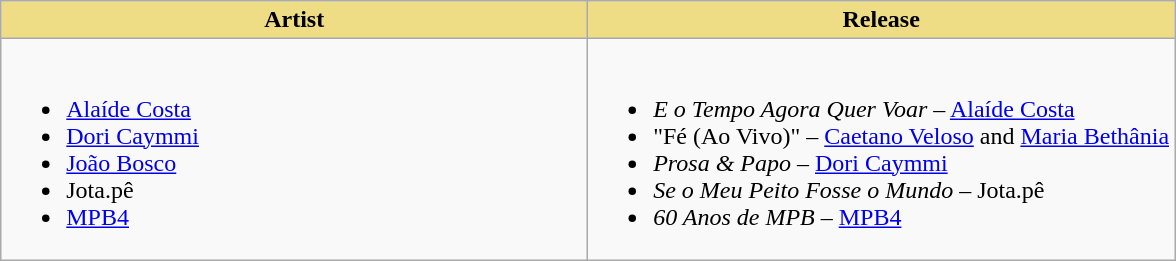<table class="wikitable" style="width=">
<tr>
<th style="background:#EEDD85; width:50%">Artist</th>
<th style="background:#EEDD85; width:50%">Release</th>
</tr>
<tr>
<td style="vertical-align:top"><br><ul><li><a href='#'>Alaíde Costa</a></li><li><a href='#'>Dori Caymmi</a></li><li><a href='#'>João Bosco</a></li><li>Jota.pê</li><li><a href='#'>MPB4</a></li></ul></td>
<td style="vertical-align:top"><br><ul><li><em>E o Tempo Agora Quer Voar</em> – <a href='#'>Alaíde Costa</a></li><li>"Fé (Ao Vivo)" – <a href='#'>Caetano Veloso</a> and <a href='#'>Maria Bethânia</a></li><li><em>Prosa & Papo</em> – <a href='#'>Dori Caymmi</a></li><li><em>Se o Meu Peito Fosse o Mundo</em> – Jota.pê</li><li><em>60 Anos de MPB</em> – <a href='#'>MPB4</a></li></ul></td>
</tr>
</table>
